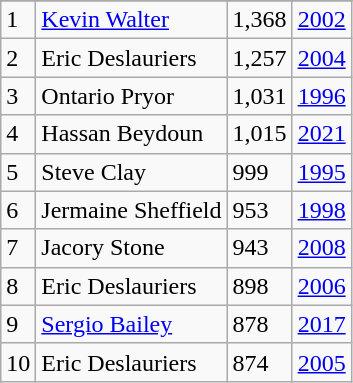<table class="wikitable">
<tr>
</tr>
<tr>
<td>1</td>
<td><a href='#'>Kevin Walter</a></td>
<td>1,368</td>
<td><a href='#'>2002</a></td>
</tr>
<tr>
<td>2</td>
<td>Eric Deslauriers</td>
<td>1,257</td>
<td><a href='#'>2004</a></td>
</tr>
<tr>
<td>3</td>
<td>Ontario Pryor</td>
<td>1,031</td>
<td><a href='#'>1996</a></td>
</tr>
<tr>
<td>4</td>
<td>Hassan Beydoun</td>
<td>1,015</td>
<td><a href='#'>2021</a></td>
</tr>
<tr>
<td>5</td>
<td>Steve Clay</td>
<td>999</td>
<td><a href='#'>1995</a></td>
</tr>
<tr>
<td>6</td>
<td>Jermaine Sheffield</td>
<td>953</td>
<td><a href='#'>1998</a></td>
</tr>
<tr>
<td>7</td>
<td>Jacory Stone</td>
<td>943</td>
<td><a href='#'>2008</a></td>
</tr>
<tr>
<td>8</td>
<td>Eric Deslauriers</td>
<td>898</td>
<td><a href='#'>2006</a></td>
</tr>
<tr>
<td>9</td>
<td><a href='#'>Sergio Bailey</a></td>
<td>878</td>
<td><a href='#'>2017</a></td>
</tr>
<tr>
<td>10</td>
<td>Eric Deslauriers</td>
<td>874</td>
<td><a href='#'>2005</a></td>
</tr>
</table>
